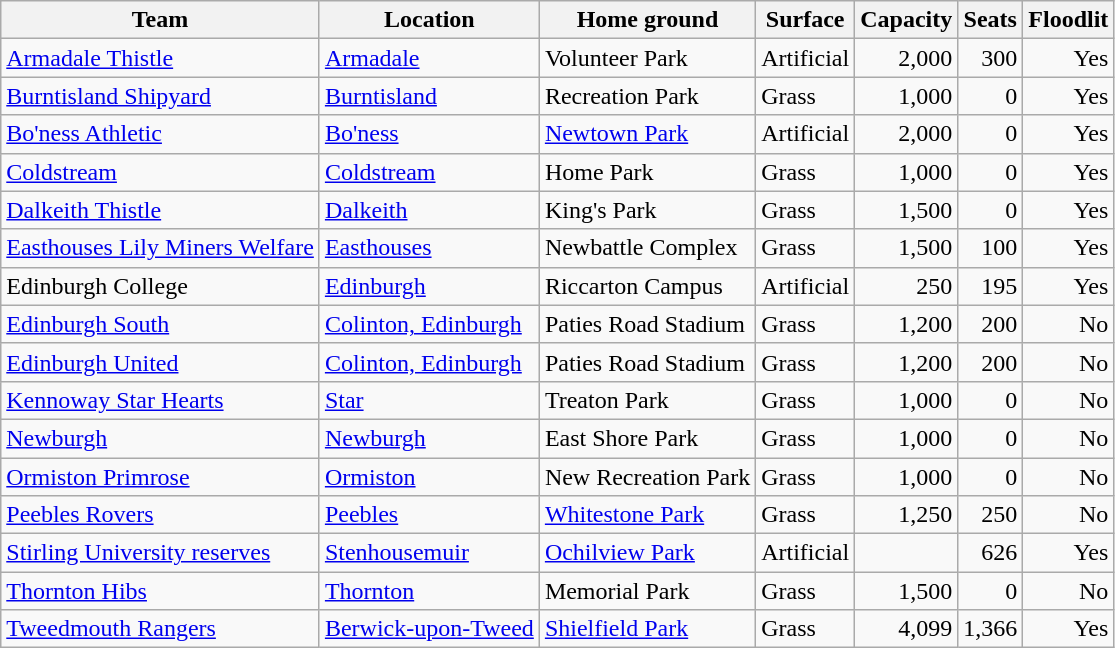<table class="wikitable sortable">
<tr>
<th>Team</th>
<th>Location</th>
<th>Home ground</th>
<th>Surface</th>
<th data-sort-type="number">Capacity</th>
<th data-sort-type="number">Seats</th>
<th>Floodlit</th>
</tr>
<tr>
<td><a href='#'>Armadale Thistle</a></td>
<td><a href='#'>Armadale</a></td>
<td>Volunteer Park</td>
<td>Artificial</td>
<td align=right>2,000</td>
<td align=right>300</td>
<td align=right>Yes</td>
</tr>
<tr>
<td><a href='#'>Burntisland Shipyard</a> </td>
<td><a href='#'>Burntisland</a></td>
<td>Recreation Park</td>
<td>Grass</td>
<td align=right>1,000</td>
<td align=right>0</td>
<td align=right>Yes</td>
</tr>
<tr>
<td><a href='#'>Bo'ness Athletic</a></td>
<td><a href='#'>Bo'ness</a></td>
<td><a href='#'>Newtown Park</a></td>
<td>Artificial</td>
<td align=right>2,000</td>
<td align=right>0</td>
<td align=right>Yes</td>
</tr>
<tr>
<td><a href='#'>Coldstream</a> </td>
<td><a href='#'>Coldstream</a></td>
<td>Home Park</td>
<td>Grass</td>
<td align=right>1,000</td>
<td align=right>0</td>
<td align=right>Yes</td>
</tr>
<tr>
<td><a href='#'>Dalkeith Thistle</a> </td>
<td><a href='#'>Dalkeith</a></td>
<td>King's Park</td>
<td>Grass</td>
<td align=right>1,500</td>
<td align=right>0</td>
<td align=right>Yes</td>
</tr>
<tr>
<td><a href='#'>Easthouses Lily Miners Welfare</a> </td>
<td><a href='#'>Easthouses</a></td>
<td>Newbattle Complex</td>
<td>Grass</td>
<td align=right>1,500</td>
<td align=right>100</td>
<td align=right>Yes</td>
</tr>
<tr>
<td>Edinburgh College</td>
<td><a href='#'>Edinburgh</a></td>
<td>Riccarton Campus</td>
<td>Artificial</td>
<td align=right>250</td>
<td align=right>195</td>
<td align=right>Yes</td>
</tr>
<tr>
<td><a href='#'>Edinburgh South</a></td>
<td><a href='#'>Colinton, Edinburgh</a></td>
<td>Paties Road Stadium</td>
<td>Grass</td>
<td align=right>1,200</td>
<td align=right>200</td>
<td align=right>No</td>
</tr>
<tr>
<td><a href='#'>Edinburgh United</a></td>
<td><a href='#'>Colinton, Edinburgh</a></td>
<td>Paties Road Stadium</td>
<td>Grass</td>
<td align=right>1,200</td>
<td align=right>200</td>
<td align=right>No</td>
</tr>
<tr>
<td><a href='#'>Kennoway Star Hearts</a></td>
<td><a href='#'>Star</a></td>
<td>Treaton Park</td>
<td>Grass</td>
<td align=right>1,000</td>
<td align=right>0</td>
<td align=right>No</td>
</tr>
<tr>
<td><a href='#'>Newburgh</a></td>
<td><a href='#'>Newburgh</a></td>
<td>East Shore Park</td>
<td>Grass</td>
<td align=right>1,000</td>
<td align=right>0</td>
<td align=right>No</td>
</tr>
<tr>
<td><a href='#'>Ormiston Primrose</a></td>
<td><a href='#'>Ormiston</a></td>
<td>New Recreation Park</td>
<td>Grass</td>
<td align=right>1,000</td>
<td align=right>0</td>
<td align=right>No</td>
</tr>
<tr>
<td><a href='#'>Peebles Rovers</a></td>
<td><a href='#'>Peebles</a></td>
<td><a href='#'>Whitestone Park</a></td>
<td>Grass</td>
<td align=right>1,250</td>
<td align=right>250</td>
<td align=right>No</td>
</tr>
<tr>
<td><a href='#'>Stirling University reserves</a></td>
<td><a href='#'>Stenhousemuir</a></td>
<td><a href='#'>Ochilview Park</a></td>
<td>Artificial</td>
<td align=right></td>
<td align=right>626</td>
<td align=right>Yes</td>
</tr>
<tr>
<td><a href='#'>Thornton Hibs</a></td>
<td><a href='#'>Thornton</a></td>
<td>Memorial Park</td>
<td>Grass</td>
<td align=right>1,500</td>
<td align=right>0</td>
<td align=right>No</td>
</tr>
<tr>
<td><a href='#'>Tweedmouth Rangers</a></td>
<td><a href='#'>Berwick-upon-Tweed</a></td>
<td><a href='#'>Shielfield Park</a></td>
<td>Grass</td>
<td align=right>4,099</td>
<td align=right>1,366</td>
<td align=right>Yes</td>
</tr>
</table>
